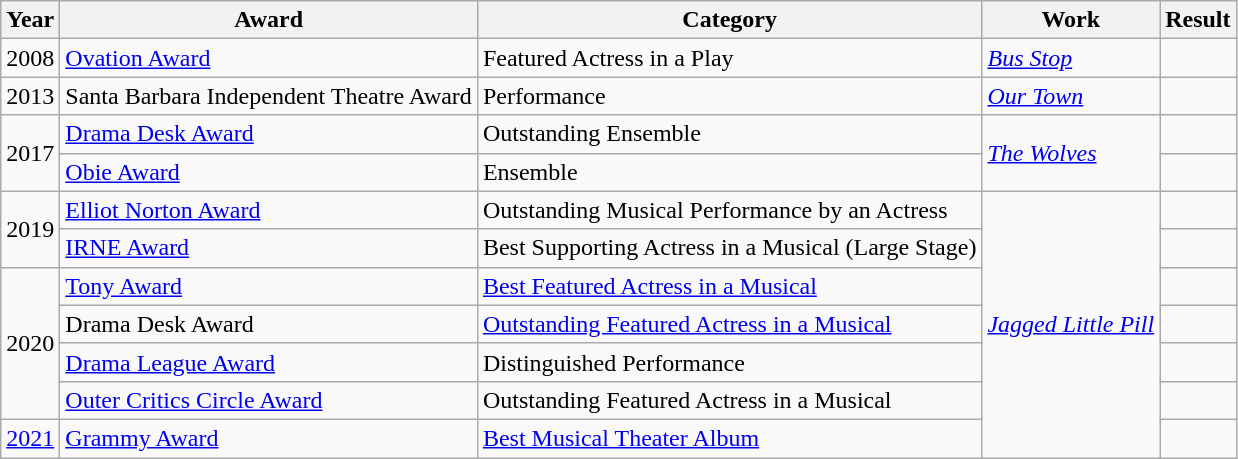<table class="wikitable sortable">
<tr>
<th>Year</th>
<th>Award</th>
<th>Category</th>
<th>Work</th>
<th>Result</th>
</tr>
<tr>
<td align="center">2008</td>
<td><a href='#'>Ovation Award</a></td>
<td>Featured Actress in a Play</td>
<td><em><a href='#'>Bus Stop</a></em></td>
<td></td>
</tr>
<tr>
<td align="center">2013</td>
<td>Santa Barbara Independent Theatre Award</td>
<td>Performance</td>
<td><em><a href='#'>Our Town</a></em></td>
<td></td>
</tr>
<tr>
<td rowspan="2" align="center">2017</td>
<td><a href='#'>Drama Desk Award</a></td>
<td>Outstanding Ensemble</td>
<td rowspan="2"><a href='#'><em>The Wolves</em></a></td>
<td></td>
</tr>
<tr>
<td><a href='#'>Obie Award</a></td>
<td>Ensemble</td>
<td></td>
</tr>
<tr>
<td rowspan="2" align="center">2019</td>
<td><a href='#'>Elliot Norton Award</a></td>
<td>Outstanding Musical Performance by an Actress</td>
<td rowspan="7"><em><a href='#'>Jagged Little Pill</a></em></td>
<td></td>
</tr>
<tr>
<td><a href='#'>IRNE Award</a></td>
<td>Best Supporting Actress in a Musical (Large Stage)</td>
<td></td>
</tr>
<tr>
<td rowspan="4" align="center">2020</td>
<td><a href='#'>Tony Award</a></td>
<td><a href='#'>Best Featured Actress in a Musical</a></td>
<td></td>
</tr>
<tr>
<td>Drama Desk Award</td>
<td><a href='#'>Outstanding Featured Actress in a Musical</a></td>
<td></td>
</tr>
<tr>
<td><a href='#'>Drama League Award</a></td>
<td>Distinguished Performance</td>
<td></td>
</tr>
<tr>
<td><a href='#'>Outer Critics Circle Award</a></td>
<td>Outstanding Featured Actress in a Musical</td>
<td></td>
</tr>
<tr>
<td align="center"><a href='#'>2021</a></td>
<td><a href='#'>Grammy Award</a></td>
<td><a href='#'>Best Musical Theater Album</a></td>
<td></td>
</tr>
</table>
